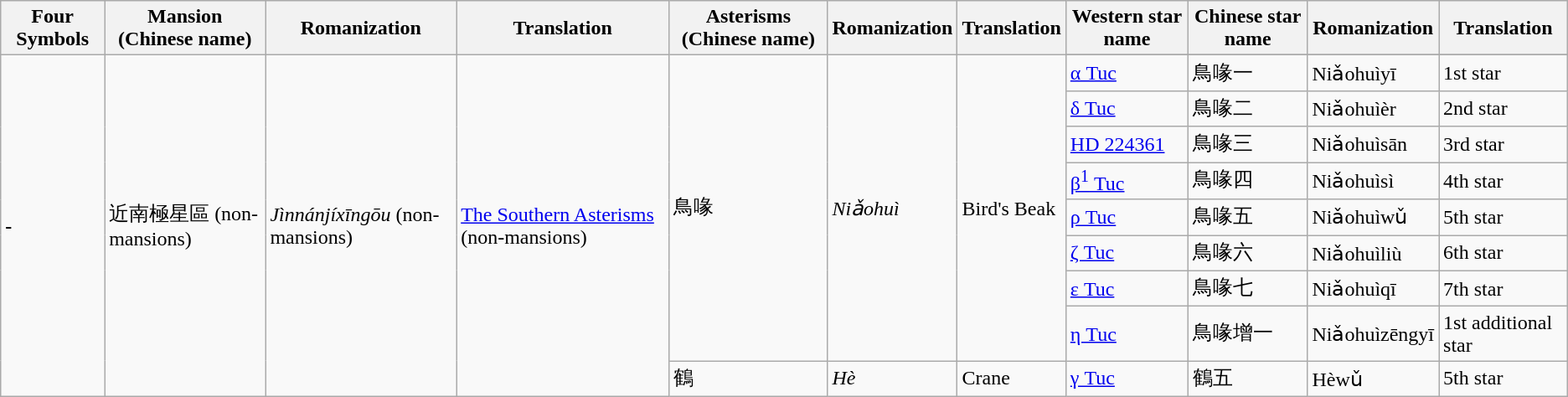<table class="wikitable">
<tr>
<th><strong>Four Symbols</strong></th>
<th><strong>Mansion (Chinese name)</strong></th>
<th><strong>Romanization</strong></th>
<th><strong>Translation</strong></th>
<th><strong>Asterisms (Chinese name)</strong></th>
<th><strong>Romanization</strong></th>
<th><strong>Translation</strong></th>
<th><strong>Western star name</strong></th>
<th><strong>Chinese star name</strong></th>
<th><strong>Romanization</strong></th>
<th><strong>Translation</strong></th>
</tr>
<tr>
<td rowspan="10"><strong>-</strong></td>
<td rowspan="10">近南極星區 (non-mansions)</td>
<td rowspan="10"><em>Jìnnánjíxīngōu</em> (non-mansions)</td>
<td rowspan="10"><a href='#'>The Southern Asterisms</a> (non-mansions)</td>
<td rowspan="9">鳥喙</td>
<td rowspan="9"><em>Niǎohuì</em></td>
<td rowspan="9">Bird's Beak</td>
</tr>
<tr>
<td><a href='#'>α Tuc</a></td>
<td>鳥喙一</td>
<td>Niǎohuìyī</td>
<td>1st star</td>
</tr>
<tr>
<td><a href='#'>δ Tuc</a></td>
<td>鳥喙二</td>
<td>Niǎohuìèr</td>
<td>2nd star</td>
</tr>
<tr>
<td><a href='#'>HD 224361</a></td>
<td>鳥喙三</td>
<td>Niǎohuìsān</td>
<td>3rd star</td>
</tr>
<tr>
<td><a href='#'>β<sup>1</sup> Tuc</a></td>
<td>鳥喙四</td>
<td>Niǎohuìsì</td>
<td>4th star</td>
</tr>
<tr>
<td><a href='#'>ρ Tuc</a></td>
<td>鳥喙五</td>
<td>Niǎohuìwǔ</td>
<td>5th star</td>
</tr>
<tr>
<td><a href='#'>ζ Tuc</a></td>
<td>鳥喙六</td>
<td>Niǎohuìliù</td>
<td>6th star</td>
</tr>
<tr>
<td><a href='#'>ε Tuc</a></td>
<td>鳥喙七</td>
<td>Niǎohuìqī</td>
<td>7th star</td>
</tr>
<tr>
<td><a href='#'>η Tuc</a></td>
<td>鳥喙增一</td>
<td>Niǎohuìzēngyī</td>
<td>1st additional star</td>
</tr>
<tr>
<td>鶴</td>
<td><em>Hè</em></td>
<td>Crane</td>
<td><a href='#'>γ Tuc</a></td>
<td>鶴五</td>
<td>Hèwǔ</td>
<td>5th star</td>
</tr>
</table>
